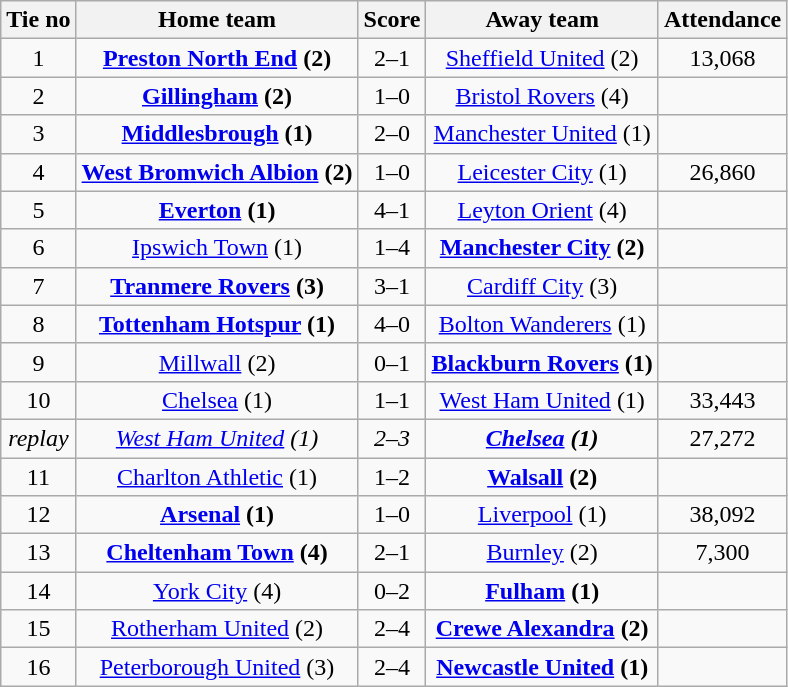<table class="wikitable" style="text-align: center">
<tr>
<th>Tie no</th>
<th>Home team</th>
<th>Score</th>
<th>Away team</th>
<th>Attendance</th>
</tr>
<tr>
<td>1</td>
<td><strong><a href='#'>Preston North End</a> (2)</strong></td>
<td>2–1</td>
<td><a href='#'>Sheffield United</a> (2)</td>
<td>13,068</td>
</tr>
<tr>
<td>2</td>
<td><strong><a href='#'>Gillingham</a> (2)</strong></td>
<td>1–0</td>
<td><a href='#'>Bristol Rovers</a> (4)</td>
<td></td>
</tr>
<tr>
<td>3</td>
<td><strong><a href='#'>Middlesbrough</a> (1)</strong></td>
<td>2–0</td>
<td><a href='#'>Manchester United</a> (1)</td>
<td></td>
</tr>
<tr>
<td>4</td>
<td><strong><a href='#'>West Bromwich Albion</a> (2)</strong></td>
<td>1–0</td>
<td><a href='#'>Leicester City</a> (1)</td>
<td>26,860</td>
</tr>
<tr>
<td>5</td>
<td><strong><a href='#'>Everton</a> (1)</strong></td>
<td>4–1</td>
<td><a href='#'>Leyton Orient</a> (4)</td>
<td></td>
</tr>
<tr>
<td>6</td>
<td><a href='#'>Ipswich Town</a> (1)</td>
<td>1–4</td>
<td><strong><a href='#'>Manchester City</a> (2)</strong></td>
<td></td>
</tr>
<tr>
<td>7</td>
<td><strong><a href='#'>Tranmere Rovers</a> (3)</strong></td>
<td>3–1</td>
<td><a href='#'>Cardiff City</a> (3)</td>
<td></td>
</tr>
<tr>
<td>8</td>
<td><strong><a href='#'>Tottenham Hotspur</a> (1)</strong></td>
<td>4–0</td>
<td><a href='#'>Bolton Wanderers</a> (1)</td>
<td></td>
</tr>
<tr>
<td>9</td>
<td><a href='#'>Millwall</a> (2)</td>
<td>0–1</td>
<td><strong><a href='#'>Blackburn Rovers</a> (1)</strong></td>
<td></td>
</tr>
<tr>
<td>10</td>
<td><a href='#'>Chelsea</a> (1)</td>
<td>1–1</td>
<td><a href='#'>West Ham United</a> (1)</td>
<td>33,443</td>
</tr>
<tr>
<td><em>replay</em></td>
<td><em><a href='#'>West Ham United</a> (1)</em></td>
<td><em>2–3</em></td>
<td><strong><em><a href='#'>Chelsea</a> (1)</em></strong></td>
<td>27,272</td>
</tr>
<tr>
<td>11</td>
<td><a href='#'>Charlton Athletic</a> (1)</td>
<td>1–2</td>
<td><strong><a href='#'>Walsall</a> (2)</strong></td>
<td></td>
</tr>
<tr>
<td>12</td>
<td><strong><a href='#'>Arsenal</a> (1)</strong></td>
<td>1–0</td>
<td><a href='#'>Liverpool</a> (1)</td>
<td>38,092</td>
</tr>
<tr>
<td>13</td>
<td><strong><a href='#'>Cheltenham Town</a> (4)</strong></td>
<td>2–1</td>
<td><a href='#'>Burnley</a> (2)</td>
<td>7,300</td>
</tr>
<tr>
<td>14</td>
<td><a href='#'>York City</a> (4)</td>
<td>0–2</td>
<td><strong><a href='#'>Fulham</a> (1)</strong></td>
<td></td>
</tr>
<tr>
<td>15</td>
<td><a href='#'>Rotherham United</a> (2)</td>
<td>2–4</td>
<td><strong><a href='#'>Crewe Alexandra</a> (2)</strong></td>
<td></td>
</tr>
<tr>
<td>16</td>
<td><a href='#'>Peterborough United</a> (3)</td>
<td>2–4</td>
<td><strong><a href='#'>Newcastle United</a> (1)</strong></td>
<td></td>
</tr>
</table>
